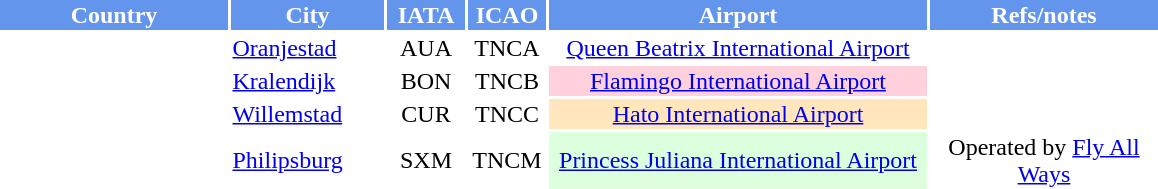<table class="sortable toccolours">
<tr>
<th align="center" style="background:#6495ed; color:white; width:150px;">Country</th>
<th align="center" style="background:#6495ed; color:white; width:100px;">City</th>
<th align="center" style="background:#6495ed; color:white; width:50px;">IATA</th>
<th align="center" style="background:#6495ed; color:white; width:50px;">ICAO</th>
<th align="center" style="background:#6495ed; color:white; width:250px;">Airport</th>
<th class="unsortable" style="background:#6495ed; color:white; width:150px;">Refs/notes</th>
</tr>
<tr>
<td></td>
<td><a href='#'>Oranjestad</a></td>
<td align="center">AUA</td>
<td align="center">TNCA</td>
<td align="center"><a href='#'>Queen Beatrix International Airport</a></td>
<td></td>
</tr>
<tr>
<td></td>
<td><a href='#'>Kralendijk</a></td>
<td align="center">BON</td>
<td align="center">TNCB</td>
<td align="center" bgcolor="#ffd1dc"><a href='#'>Flamingo International Airport</a></td>
<td></td>
</tr>
<tr>
<td></td>
<td><a href='#'>Willemstad</a></td>
<td align="center">CUR</td>
<td align="center">TNCC</td>
<td align="center" bgcolor="#ffe6bd"><a href='#'>Hato International Airport</a></td>
<td></td>
</tr>
<tr>
<td></td>
<td><a href='#'>Philipsburg</a></td>
<td align="center">SXM</td>
<td align="center">TNCM</td>
<td align="center" bgcolor="#ddffdd"><a href='#'>Princess Juliana International Airport</a></td>
<td align="center">Operated by <a href='#'>Fly All Ways</a></td>
</tr>
</table>
